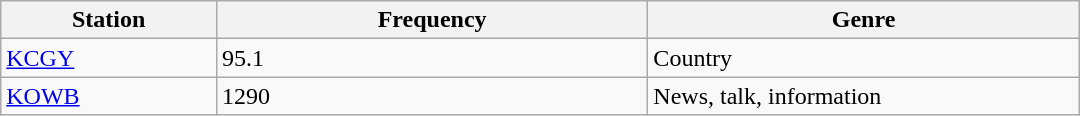<table class="wikitable" style="width:45em;">
<tr>
<th style="width:20%">Station</th>
<th style="width:40%">Frequency</th>
<th style="width:40%">Genre</th>
</tr>
<tr>
<td><a href='#'>KCGY</a></td>
<td>95.1</td>
<td>Country</td>
</tr>
<tr>
<td><a href='#'>KOWB</a></td>
<td>1290</td>
<td>News, talk, information</td>
</tr>
</table>
